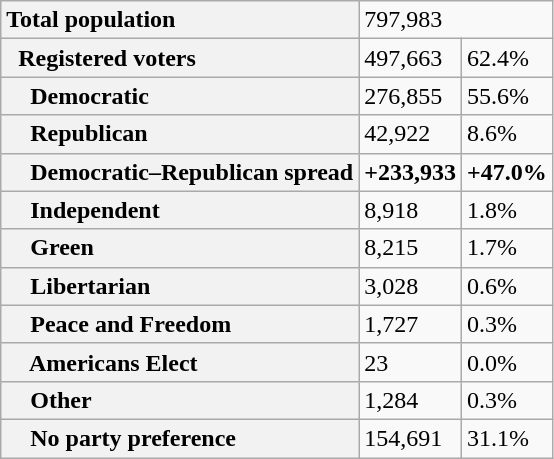<table class="wikitable">
<tr>
<th scope="row" style="text-align: left;">Total population</th>
<td colspan="2">797,983</td>
</tr>
<tr>
<th scope="row" style="text-align: left;">  Registered voters</th>
<td>497,663</td>
<td>62.4%</td>
</tr>
<tr>
<th scope="row" style="text-align: left;">    Democratic</th>
<td>276,855</td>
<td>55.6%</td>
</tr>
<tr>
<th scope="row" style="text-align: left;">    Republican</th>
<td>42,922</td>
<td>8.6%</td>
</tr>
<tr>
<th scope="row" style="text-align: left;">    Democratic–Republican spread</th>
<td><span><strong>+233,933</strong></span></td>
<td><span><strong>+47.0%</strong></span></td>
</tr>
<tr>
<th scope="row" style="text-align: left;">    Independent</th>
<td>8,918</td>
<td>1.8%</td>
</tr>
<tr>
<th scope="row" style="text-align: left;">    Green</th>
<td>8,215</td>
<td>1.7%</td>
</tr>
<tr>
<th scope="row" style="text-align: left;">    Libertarian</th>
<td>3,028</td>
<td>0.6%</td>
</tr>
<tr>
<th scope="row" style="text-align: left;">    Peace and Freedom</th>
<td>1,727</td>
<td>0.3%</td>
</tr>
<tr>
<th scope="row" style="text-align: left;">    Americans Elect</th>
<td>23</td>
<td>0.0%</td>
</tr>
<tr>
<th scope="row" style="text-align: left;">    Other</th>
<td>1,284</td>
<td>0.3%</td>
</tr>
<tr>
<th scope="row" style="text-align: left;">    No party preference</th>
<td>154,691</td>
<td>31.1%</td>
</tr>
</table>
